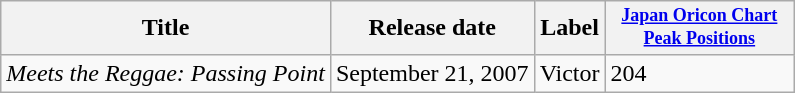<table class="wikitable">
<tr>
<th>Title</th>
<th>Release date</th>
<th>Label</th>
<th style="width:10em;font-size:75%"><a href='#'>Japan Oricon Chart Peak Positions</a><br></th>
</tr>
<tr>
<td><em>Meets the Reggae: Passing Point</em></td>
<td>September 21, 2007</td>
<td>Victor</td>
<td>204</td>
</tr>
</table>
